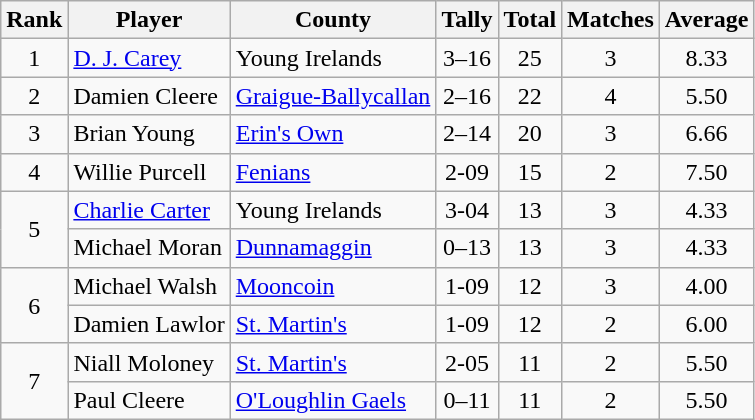<table class="wikitable">
<tr>
<th>Rank</th>
<th>Player</th>
<th>County</th>
<th>Tally</th>
<th>Total</th>
<th>Matches</th>
<th>Average</th>
</tr>
<tr>
<td rowspan=1 align=center>1</td>
<td><a href='#'>D. J. Carey</a></td>
<td>Young Irelands</td>
<td align=center>3–16</td>
<td align=center>25</td>
<td align=center>3</td>
<td align=center>8.33</td>
</tr>
<tr>
<td rowspan=1 align=center>2</td>
<td>Damien Cleere</td>
<td><a href='#'>Graigue-Ballycallan</a></td>
<td align=center>2–16</td>
<td align=center>22</td>
<td align=center>4</td>
<td align=center>5.50</td>
</tr>
<tr>
<td rowspan=1 align=center>3</td>
<td>Brian Young</td>
<td><a href='#'>Erin's Own</a></td>
<td align=center>2–14</td>
<td align=center>20</td>
<td align=center>3</td>
<td align=center>6.66</td>
</tr>
<tr>
<td rowspan=1 align=center>4</td>
<td>Willie Purcell</td>
<td><a href='#'>Fenians</a></td>
<td align=center>2-09</td>
<td align=center>15</td>
<td align=center>2</td>
<td align=center>7.50</td>
</tr>
<tr>
<td rowspan=2 align=center>5</td>
<td><a href='#'>Charlie Carter</a></td>
<td>Young Irelands</td>
<td align=center>3-04</td>
<td align=center>13</td>
<td align=center>3</td>
<td align=center>4.33</td>
</tr>
<tr>
<td>Michael Moran</td>
<td><a href='#'>Dunnamaggin</a></td>
<td align=center>0–13</td>
<td align=center>13</td>
<td align=center>3</td>
<td align=center>4.33</td>
</tr>
<tr>
<td rowspan=2 align=center>6</td>
<td>Michael Walsh</td>
<td><a href='#'>Mooncoin</a></td>
<td align=center>1-09</td>
<td align=center>12</td>
<td align=center>3</td>
<td align=center>4.00</td>
</tr>
<tr>
<td>Damien Lawlor</td>
<td><a href='#'>St. Martin's</a></td>
<td align=center>1-09</td>
<td align=center>12</td>
<td align=center>2</td>
<td align=center>6.00</td>
</tr>
<tr>
<td rowspan=2 align=center>7</td>
<td>Niall Moloney</td>
<td><a href='#'>St. Martin's</a></td>
<td align=center>2-05</td>
<td align=center>11</td>
<td align=center>2</td>
<td align=center>5.50</td>
</tr>
<tr>
<td>Paul Cleere</td>
<td><a href='#'>O'Loughlin Gaels</a></td>
<td align=center>0–11</td>
<td align=center>11</td>
<td align=center>2</td>
<td align=center>5.50</td>
</tr>
</table>
